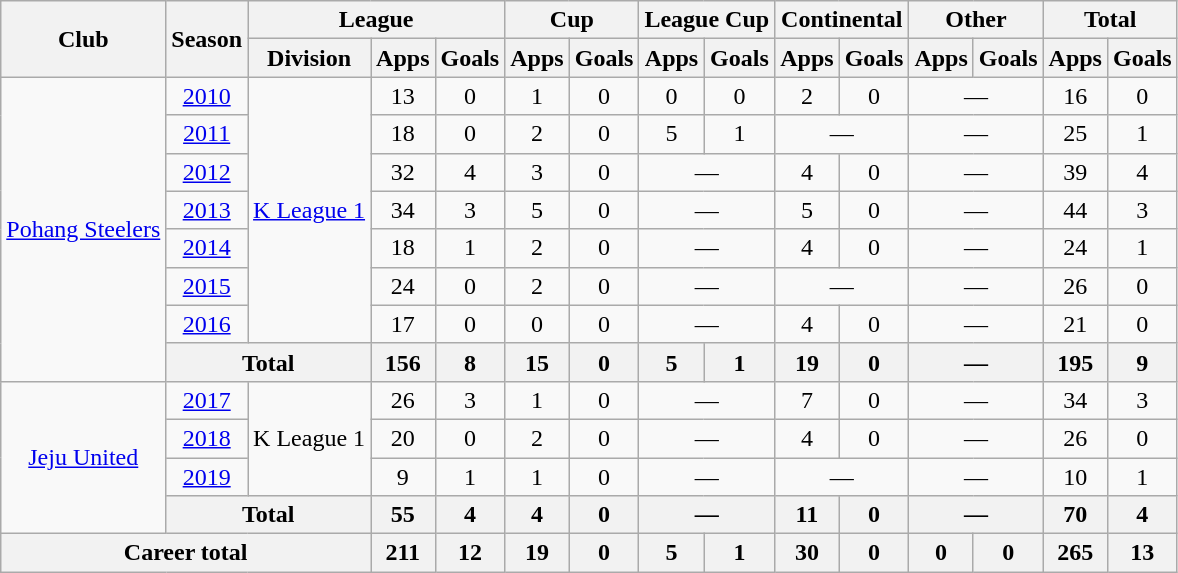<table class="wikitable" style="text-align:center">
<tr>
<th rowspan=2>Club</th>
<th rowspan=2>Season</th>
<th colspan=3>League</th>
<th colspan=2>Cup</th>
<th colspan=2>League Cup</th>
<th colspan=2>Continental</th>
<th colspan=2>Other</th>
<th colspan=2>Total</th>
</tr>
<tr>
<th>Division</th>
<th>Apps</th>
<th>Goals</th>
<th>Apps</th>
<th>Goals</th>
<th>Apps</th>
<th>Goals</th>
<th>Apps</th>
<th>Goals</th>
<th>Apps</th>
<th>Goals</th>
<th>Apps</th>
<th>Goals</th>
</tr>
<tr>
<td rowspan=8><a href='#'>Pohang Steelers</a></td>
<td><a href='#'>2010</a></td>
<td rowspan=7><a href='#'>K League 1</a></td>
<td>13</td>
<td>0</td>
<td>1</td>
<td>0</td>
<td>0</td>
<td>0</td>
<td>2</td>
<td>0</td>
<td colspan="2">—</td>
<td>16</td>
<td>0</td>
</tr>
<tr>
<td><a href='#'>2011</a></td>
<td>18</td>
<td>0</td>
<td>2</td>
<td>0</td>
<td>5</td>
<td>1</td>
<td colspan="2">—</td>
<td colspan="2">—</td>
<td>25</td>
<td>1</td>
</tr>
<tr>
<td><a href='#'>2012</a></td>
<td>32</td>
<td>4</td>
<td>3</td>
<td>0</td>
<td colspan="2">—</td>
<td>4</td>
<td>0</td>
<td colspan="2">—</td>
<td>39</td>
<td>4</td>
</tr>
<tr>
<td><a href='#'>2013</a></td>
<td>34</td>
<td>3</td>
<td>5</td>
<td>0</td>
<td colspan="2">—</td>
<td>5</td>
<td>0</td>
<td colspan="2">—</td>
<td>44</td>
<td>3</td>
</tr>
<tr>
<td><a href='#'>2014</a></td>
<td>18</td>
<td>1</td>
<td>2</td>
<td>0</td>
<td colspan="2">—</td>
<td>4</td>
<td>0</td>
<td colspan="2">—</td>
<td>24</td>
<td>1</td>
</tr>
<tr>
<td><a href='#'>2015</a></td>
<td>24</td>
<td>0</td>
<td>2</td>
<td>0</td>
<td colspan="2">—</td>
<td colspan="2">—</td>
<td colspan="2">—</td>
<td>26</td>
<td>0</td>
</tr>
<tr>
<td><a href='#'>2016</a></td>
<td>17</td>
<td>0</td>
<td>0</td>
<td>0</td>
<td colspan="2">—</td>
<td>4</td>
<td>0</td>
<td colspan="2">—</td>
<td>21</td>
<td>0</td>
</tr>
<tr>
<th colspan=2>Total</th>
<th>156</th>
<th>8</th>
<th>15</th>
<th>0</th>
<th>5</th>
<th>1</th>
<th>19</th>
<th>0</th>
<th colspan="2">—</th>
<th>195</th>
<th>9</th>
</tr>
<tr>
<td rowspan=4><a href='#'>Jeju United</a></td>
<td><a href='#'>2017</a></td>
<td rowspan=3>K League 1</td>
<td>26</td>
<td>3</td>
<td>1</td>
<td>0</td>
<td colspan="2">—</td>
<td>7</td>
<td>0</td>
<td colspan="2">—</td>
<td>34</td>
<td>3</td>
</tr>
<tr>
<td><a href='#'>2018</a></td>
<td>20</td>
<td>0</td>
<td>2</td>
<td>0</td>
<td colspan="2">—</td>
<td>4</td>
<td>0</td>
<td colspan="2">—</td>
<td>26</td>
<td>0</td>
</tr>
<tr>
<td><a href='#'>2019</a></td>
<td>9</td>
<td>1</td>
<td>1</td>
<td>0</td>
<td colspan="2">—</td>
<td colspan="2">—</td>
<td colspan="2">—</td>
<td>10</td>
<td>1</td>
</tr>
<tr>
<th colspan=2>Total</th>
<th>55</th>
<th>4</th>
<th>4</th>
<th>0</th>
<th colspan="2">—</th>
<th>11</th>
<th>0</th>
<th colspan="2">—</th>
<th>70</th>
<th>4</th>
</tr>
<tr>
<th colspan=3>Career total</th>
<th>211</th>
<th>12</th>
<th>19</th>
<th>0</th>
<th>5</th>
<th>1</th>
<th>30</th>
<th>0</th>
<th>0</th>
<th>0</th>
<th>265</th>
<th>13</th>
</tr>
</table>
